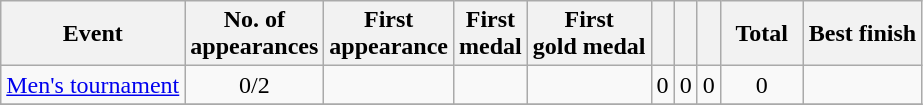<table class="wikitable sortable" style="text-align:center">
<tr>
<th>Event</th>
<th>No. of<br>appearances</th>
<th>First<br>appearance</th>
<th>First<br>medal</th>
<th>First<br>gold medal</th>
<th width:3em; font-weight:bold;"></th>
<th width:3em; font-weight:bold;"></th>
<th width:3em; font-weight:bold;"></th>
<th style="width:3em; font-weight:bold;">Total</th>
<th>Best finish</th>
</tr>
<tr>
<td align=left><a href='#'>Men's tournament</a></td>
<td>0/2</td>
<td></td>
<td></td>
<td></td>
<td>0</td>
<td>0</td>
<td>0</td>
<td>0</td>
<td></td>
</tr>
<tr>
</tr>
</table>
